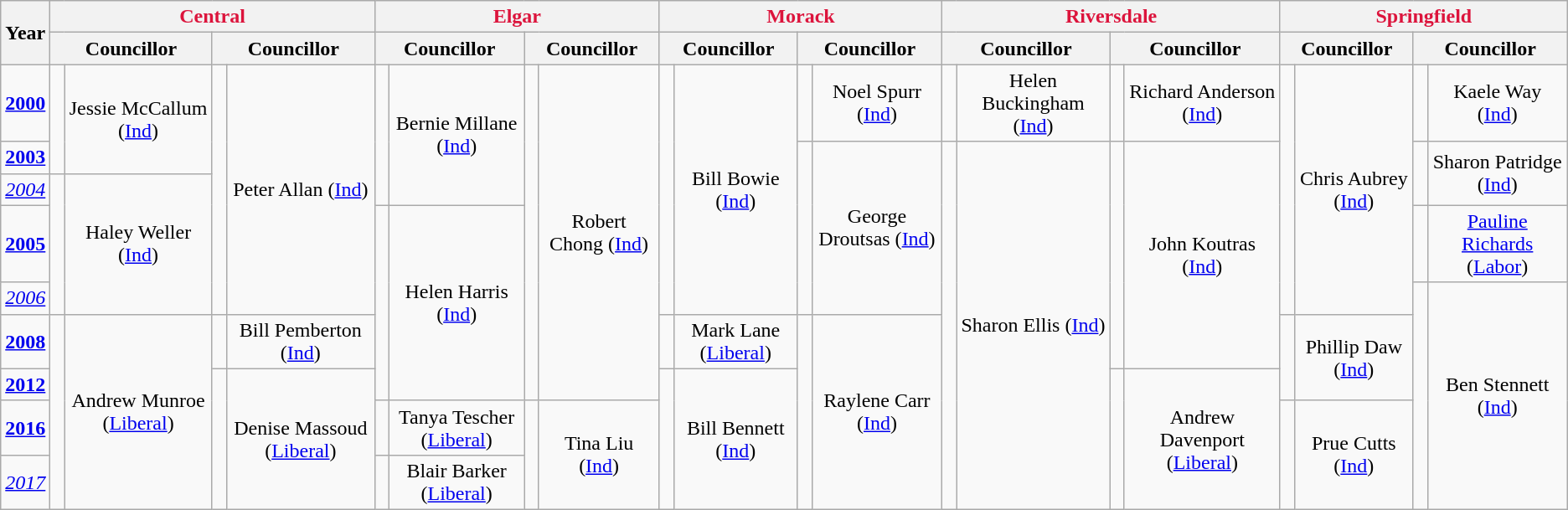<table class="wikitable">
<tr>
<th rowspan="2">Year</th>
<th style="color:crimson"; colspan="4">Central</th>
<th style="color:crimson"; colspan="4">Elgar</th>
<th style="color:crimson"; colspan="4">Morack</th>
<th style="color:crimson"; colspan="4">Riversdale</th>
<th style="color:crimson"; colspan="4">Springfield</th>
</tr>
<tr>
<th colspan="2">Councillor</th>
<th colspan="2">Councillor</th>
<th colspan="2">Councillor</th>
<th colspan="2">Councillor</th>
<th colspan="2">Councillor</th>
<th colspan="2">Councillor</th>
<th colspan="2">Councillor</th>
<th colspan="2">Councillor</th>
<th colspan="2">Councillor</th>
<th colspan="2">Councillor</th>
</tr>
<tr>
<td><strong><a href='#'>2000</a></strong></td>
<td rowspan="2" width="1px" > </td>
<td rowspan="2"; align="center">Jessie McCallum (<a href='#'>Ind</a>)</td>
<td rowspan="5" width="1px" > </td>
<td rowspan="5"; align="center">Peter Allan (<a href='#'>Ind</a>)</td>
<td rowspan="3" width="1px" > </td>
<td rowspan="3"; align="center">Bernie Millane (<a href='#'>Ind</a>)</td>
<td rowspan="7" width="1px" > </td>
<td rowspan="7"; align="center">Robert Chong (<a href='#'>Ind</a>)</td>
<td rowspan="5" width="1px" > </td>
<td rowspan="5"; align="center">Bill Bowie (<a href='#'>Ind</a>)</td>
<td rowspan="1" width="1px" > </td>
<td rowspan="1"; align="center">Noel Spurr (<a href='#'>Ind</a>)</td>
<td rowspan="1" width="1px" > </td>
<td rowspan="1"; align="center">Helen Buckingham (<a href='#'>Ind</a>)</td>
<td rowspan="1" width="1px" > </td>
<td rowspan="1"; align="center">Richard Anderson (<a href='#'>Ind</a>)</td>
<td rowspan="5" width="1px" > </td>
<td rowspan="5"; align="center">Chris Aubrey (<a href='#'>Ind</a>)</td>
<td rowspan="1" width="1px" > </td>
<td rowspan="1"; align="center">Kaele Way (<a href='#'>Ind</a>)</td>
</tr>
<tr>
<td><strong><a href='#'>2003</a></strong></td>
<td rowspan="4" width="1px" > </td>
<td rowspan="4"; align="center">George Droutsas (<a href='#'>Ind</a>)</td>
<td rowspan="10" width="1px" > </td>
<td rowspan="10"; align="center">Sharon Ellis (<a href='#'>Ind</a>)</td>
<td rowspan="5" width="1px" > </td>
<td rowspan="5"; align="center">John Koutras (<a href='#'>Ind</a>)</td>
<td rowspan="2" width="1px" > </td>
<td rowspan="2"; align="center">Sharon Patridge (<a href='#'>Ind</a>)</td>
</tr>
<tr>
<td><em><a href='#'>2004</a></em></td>
<td rowspan="3" width="1px" > </td>
<td rowspan="3"; align="center">Haley Weller (<a href='#'>Ind</a>)</td>
</tr>
<tr>
<td><strong><a href='#'>2005</a></strong></td>
<td rowspan="4" width="1px" > </td>
<td rowspan="4"; align="center">Helen Harris (<a href='#'>Ind</a>)</td>
<td rowspan="1" width="1px" > </td>
<td rowspan="1"; align="center"><a href='#'>Pauline Richards</a> (<a href='#'>Labor</a>)</td>
</tr>
<tr>
<td><em><a href='#'>2006</a></em></td>
<td rowspan="10" width="1px" > </td>
<td rowspan="10"; align="center">Ben Stennett (<a href='#'>Ind</a>)</td>
</tr>
<tr>
<td><strong><a href='#'>2008</a></strong></td>
<td rowspan="10" width="1px" > </td>
<td rowspan="10"; align="center">Andrew Munroe (<a href='#'>Liberal</a>)</td>
<td rowspan="1" width="1px" > </td>
<td rowspan="1"; align="center">Bill Pemberton (<a href='#'>Ind</a>)</td>
<td rowspan="1" width="1px" > </td>
<td rowspan="1"; align="center">Mark Lane (<a href='#'>Liberal</a>)</td>
<td rowspan="10" width="1px" > </td>
<td rowspan="10"; align="center">Raylene Carr (<a href='#'>Ind</a>)</td>
<td rowspan="2" width="1px" > </td>
<td rowspan="2"; align="center">Phillip Daw (<a href='#'>Ind</a>)</td>
</tr>
<tr>
<td><strong><a href='#'>2012</a></strong></td>
<td rowspan="10" width="1px" > </td>
<td rowspan="10"; align="center">Denise Massoud (<a href='#'>Liberal</a>)</td>
<td rowspan="10" width="1px" > </td>
<td rowspan="10"; align="center">Bill Bennett (<a href='#'>Ind</a>)</td>
<td rowspan="10" width="1px" > </td>
<td rowspan="10"; align="center">Andrew Davenport (<a href='#'>Liberal</a>)</td>
</tr>
<tr>
<td><strong><a href='#'>2016</a></strong></td>
<td rowspan="1" width="1px" > </td>
<td rowspan="1"; align="center">Tanya Tescher (<a href='#'>Liberal</a>)</td>
<td rowspan="10" width="1px" > </td>
<td rowspan="10"; align="center">Tina Liu (<a href='#'>Ind</a>)</td>
<td rowspan="10" width="1px" > </td>
<td rowspan="10"; align="center">Prue Cutts (<a href='#'>Ind</a>)</td>
</tr>
<tr>
<td><em><a href='#'>2017</a></em></td>
<td rowspan="10" width="1px" > </td>
<td rowspan="10"; align="center">Blair Barker (<a href='#'>Liberal</a>)</td>
</tr>
</table>
